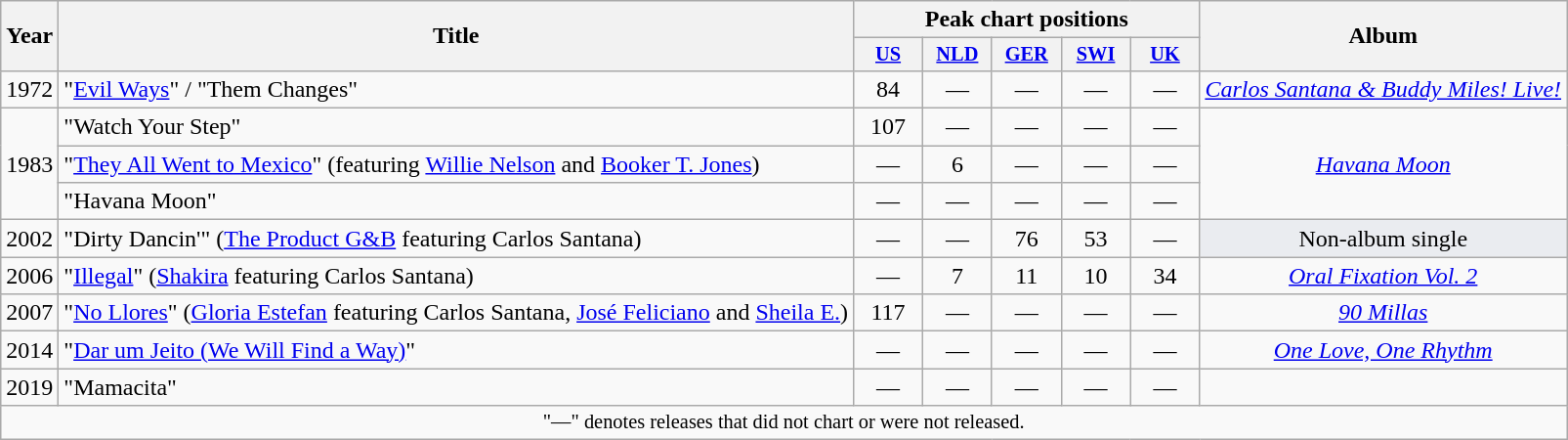<table class="wikitable" style="text-align:center;">
<tr>
<th scope="col" rowspan="2">Year</th>
<th scope="col" rowspan="2">Title</th>
<th scope="col" colspan="5">Peak chart positions</th>
<th scope="col" rowspan="2">Album</th>
</tr>
<tr>
<th scope="col" style="width:3em;font-size:85%"><a href='#'>US</a><br></th>
<th scope="col" style="width:3em;font-size:85%"><a href='#'>NLD</a><br></th>
<th scope="col" style="width:3em;font-size:85%"><a href='#'>GER</a><br></th>
<th scope="col" style="width:3em;font-size:85%"><a href='#'>SWI</a><br></th>
<th scope="col" style="width:3em;font-size:85%"><a href='#'>UK</a><br></th>
</tr>
<tr>
<td style="text-align:left;">1972</td>
<td style="text-align:left;">"<a href='#'>Evil Ways</a>" / "Them Changes"</td>
<td>84</td>
<td>—</td>
<td>—</td>
<td>—</td>
<td>—</td>
<td><em><a href='#'>Carlos Santana & Buddy Miles! Live!</a></em></td>
</tr>
<tr>
<td rowspan="3" style="text-align:left;">1983</td>
<td style="text-align:left;">"Watch Your Step"</td>
<td>107</td>
<td>—</td>
<td>—</td>
<td>—</td>
<td>—</td>
<td rowspan="3"><em><a href='#'>Havana Moon</a></em></td>
</tr>
<tr>
<td style="text-align:left;">"<a href='#'>They All Went to Mexico</a>" (featuring <a href='#'>Willie Nelson</a> and <a href='#'>Booker T. Jones</a>)</td>
<td>—</td>
<td>6</td>
<td>—</td>
<td>—</td>
<td>—</td>
</tr>
<tr>
<td style="text-align:left;">"Havana Moon"</td>
<td>—</td>
<td>—</td>
<td>—</td>
<td>—</td>
<td>—</td>
</tr>
<tr>
<td style="text-align:left;">2002</td>
<td style="text-align:left;">"Dirty Dancin'" (<a href='#'>The Product G&B</a> featuring Carlos Santana)</td>
<td>—</td>
<td>—</td>
<td>76</td>
<td>53</td>
<td>—</td>
<td style="background:#EAECF0">Non-album single</td>
</tr>
<tr>
<td style="text-align:left;">2006</td>
<td style="text-align:left;">"<a href='#'>Illegal</a>" (<a href='#'>Shakira</a> featuring Carlos Santana)</td>
<td>—</td>
<td>7</td>
<td>11</td>
<td>10</td>
<td>34</td>
<td><em><a href='#'>Oral Fixation Vol. 2</a></em></td>
</tr>
<tr>
<td style="text-align:left;">2007</td>
<td style="text-align:left;">"<a href='#'>No Llores</a>" (<a href='#'>Gloria Estefan</a> featuring Carlos Santana, <a href='#'>José Feliciano</a> and <a href='#'>Sheila E.</a>)</td>
<td>117</td>
<td>—</td>
<td>—</td>
<td>—</td>
<td>—</td>
<td><em><a href='#'>90 Millas</a></em></td>
</tr>
<tr>
<td>2014</td>
<td style="text-align:left;">"<a href='#'>Dar um Jeito (We Will Find a Way)</a>"<br></td>
<td>—</td>
<td>—</td>
<td>—</td>
<td>—</td>
<td>—</td>
<td><em><a href='#'>One Love, One Rhythm</a></em></td>
</tr>
<tr>
<td>2019</td>
<td style="text-align:left;">"Mamacita"<br></td>
<td>—</td>
<td>—</td>
<td>—</td>
<td>—</td>
<td>—</td>
<td></td>
</tr>
<tr>
<td colspan="23" style="font-size:85%">"—" denotes releases that did not chart or were not released.</td>
</tr>
</table>
